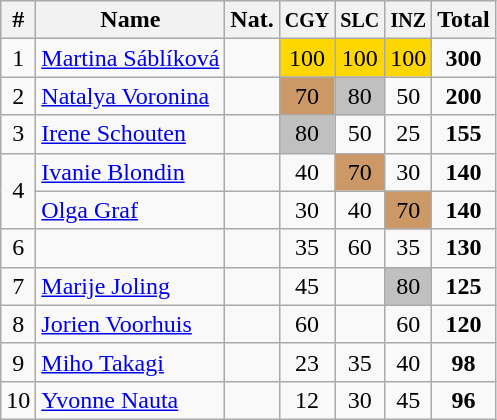<table class="wikitable" style="text-align:center;">
<tr>
<th>#</th>
<th>Name</th>
<th>Nat.</th>
<th><small>CGY</small></th>
<th><small>SLC</small></th>
<th><small>INZ</small></th>
<th>Total</th>
</tr>
<tr>
<td>1</td>
<td align=left><a href='#'>Martina Sáblíková</a></td>
<td></td>
<td bgcolor=gold>100</td>
<td bgcolor=gold>100</td>
<td bgcolor=gold>100</td>
<td><strong>300</strong></td>
</tr>
<tr>
<td>2</td>
<td align=left><a href='#'>Natalya Voronina</a></td>
<td></td>
<td bgcolor=cc9966>70</td>
<td bgcolor=silver>80</td>
<td>50</td>
<td><strong>200</strong></td>
</tr>
<tr>
<td>3</td>
<td align=left><a href='#'>Irene Schouten</a></td>
<td></td>
<td bgcolor=silver>80</td>
<td>50</td>
<td>25</td>
<td><strong>155</strong></td>
</tr>
<tr>
<td rowspan=2>4</td>
<td align=left><a href='#'>Ivanie Blondin</a></td>
<td></td>
<td>40</td>
<td bgcolor=cc9966>70</td>
<td>30</td>
<td><strong>140</strong></td>
</tr>
<tr>
<td align=left><a href='#'>Olga Graf</a></td>
<td></td>
<td>30</td>
<td>40</td>
<td bgcolor=cc9966>70</td>
<td><strong>140</strong></td>
</tr>
<tr>
<td>6</td>
<td align=left></td>
<td></td>
<td>35</td>
<td>60</td>
<td>35</td>
<td><strong>130</strong></td>
</tr>
<tr>
<td>7</td>
<td align=left><a href='#'>Marije Joling</a></td>
<td></td>
<td>45</td>
<td></td>
<td bgcolor=silver>80</td>
<td><strong>125</strong></td>
</tr>
<tr>
<td>8</td>
<td align=left><a href='#'>Jorien Voorhuis</a></td>
<td></td>
<td>60</td>
<td></td>
<td>60</td>
<td><strong>120</strong></td>
</tr>
<tr>
<td>9</td>
<td align=left><a href='#'>Miho Takagi</a></td>
<td></td>
<td>23</td>
<td>35</td>
<td>40</td>
<td><strong>98</strong></td>
</tr>
<tr>
<td>10</td>
<td align=left><a href='#'>Yvonne Nauta</a></td>
<td></td>
<td>12</td>
<td>30</td>
<td>45</td>
<td><strong>96</strong></td>
</tr>
</table>
